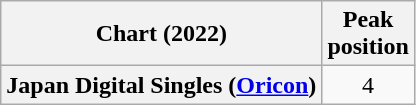<table class="wikitable sortable plainrowheaders" style="text-align:center">
<tr>
<th scope="col">Chart (2022)</th>
<th scope="col">Peak<br>position</th>
</tr>
<tr>
<th scope="row">Japan Digital Singles (<a href='#'>Oricon</a>)</th>
<td>4</td>
</tr>
</table>
